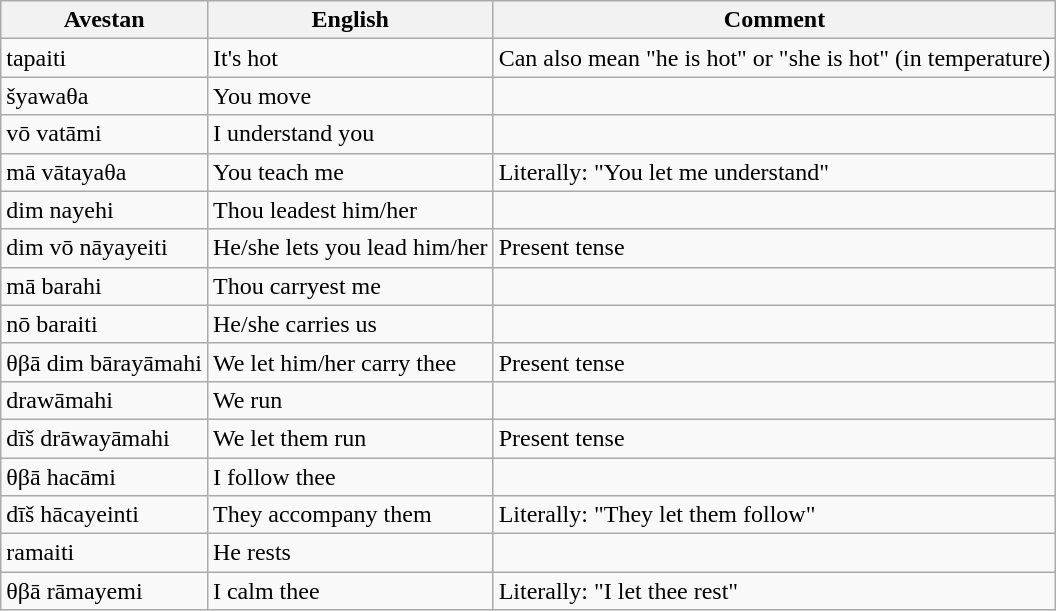<table class="wikitable">
<tr>
<th>Avestan</th>
<th>English</th>
<th>Comment</th>
</tr>
<tr>
<td>tapaiti</td>
<td>It's hot</td>
<td>Can also mean "he is hot" or "she is hot" (in temperature)</td>
</tr>
<tr>
<td>šyawaθa</td>
<td>You move</td>
<td></td>
</tr>
<tr>
<td>vō vatāmi</td>
<td>I understand you</td>
<td></td>
</tr>
<tr>
<td>mā vātayaθa</td>
<td>You teach me</td>
<td>Literally: "You let me understand"</td>
</tr>
<tr>
<td>dim nayehi</td>
<td>Thou leadest him/her</td>
<td></td>
</tr>
<tr>
<td>dim vō nāyayeiti</td>
<td>He/she lets you lead him/her</td>
<td>Present tense</td>
</tr>
<tr>
<td>mā barahi</td>
<td>Thou carryest me</td>
<td></td>
</tr>
<tr>
<td>nō baraiti</td>
<td>He/she carries us</td>
<td></td>
</tr>
<tr>
<td>θβā dim bārayāmahi</td>
<td>We let him/her carry thee</td>
<td>Present tense</td>
</tr>
<tr>
<td>drawāmahi</td>
<td>We run</td>
<td></td>
</tr>
<tr>
<td>dīš drāwayāmahi</td>
<td>We let them run</td>
<td>Present tense</td>
</tr>
<tr>
<td>θβā hacāmi</td>
<td>I follow thee</td>
<td></td>
</tr>
<tr>
<td>dīš hācayeinti</td>
<td>They accompany them</td>
<td>Literally: "They let them follow"</td>
</tr>
<tr>
<td>ramaiti</td>
<td>He rests</td>
<td></td>
</tr>
<tr>
<td>θβā rāmayemi</td>
<td>I calm thee</td>
<td>Literally: "I let thee rest"</td>
</tr>
</table>
